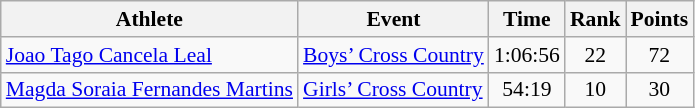<table class="wikitable" border="1" style="font-size:90%">
<tr>
<th>Athlete</th>
<th>Event</th>
<th>Time</th>
<th>Rank</th>
<th>Points</th>
</tr>
<tr>
<td><a href='#'>Joao Tago Cancela Leal</a></td>
<td><a href='#'>Boys’ Cross Country</a></td>
<td align=center>1:06:56</td>
<td align=center>22</td>
<td align=center>72</td>
</tr>
<tr>
<td><a href='#'>Magda Soraia Fernandes Martins</a></td>
<td><a href='#'>Girls’ Cross Country</a></td>
<td align=center>54:19</td>
<td align=center>10</td>
<td align=center>30</td>
</tr>
</table>
